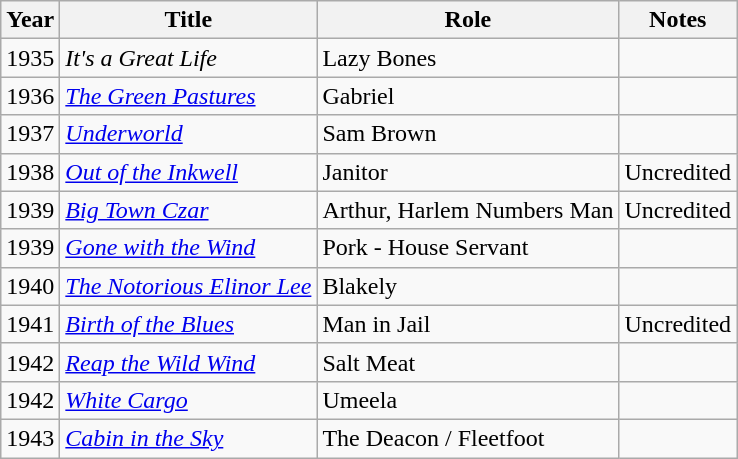<table class="wikitable sortable">
<tr>
<th>Year</th>
<th>Title</th>
<th>Role</th>
<th class = "unsortable">Notes</th>
</tr>
<tr>
<td>1935</td>
<td><em>It's a Great Life</em></td>
<td>Lazy Bones</td>
<td></td>
</tr>
<tr>
<td>1936</td>
<td><em><a href='#'>The Green Pastures</a></em></td>
<td>Gabriel</td>
<td></td>
</tr>
<tr>
<td>1937</td>
<td><em><a href='#'>Underworld</a></em></td>
<td>Sam Brown</td>
<td></td>
</tr>
<tr>
<td>1938</td>
<td><a href='#'><em>Out of the Inkwell</em></a></td>
<td>Janitor</td>
<td>Uncredited</td>
</tr>
<tr>
<td>1939</td>
<td><em><a href='#'>Big Town Czar</a></em></td>
<td>Arthur, Harlem Numbers Man</td>
<td>Uncredited</td>
</tr>
<tr>
<td>1939</td>
<td><em><a href='#'>Gone with the Wind</a></em></td>
<td>Pork - House Servant</td>
<td></td>
</tr>
<tr>
<td>1940</td>
<td><em><a href='#'>The Notorious Elinor Lee</a></em></td>
<td>Blakely</td>
<td></td>
</tr>
<tr>
<td>1941</td>
<td><em><a href='#'>Birth of the Blues</a></em></td>
<td>Man in Jail</td>
<td>Uncredited</td>
</tr>
<tr>
<td>1942</td>
<td><em><a href='#'>Reap the Wild Wind</a></em></td>
<td>Salt Meat</td>
<td></td>
</tr>
<tr>
<td>1942</td>
<td><em><a href='#'>White Cargo</a></em></td>
<td>Umeela</td>
<td></td>
</tr>
<tr>
<td>1943</td>
<td><em><a href='#'>Cabin in the Sky</a></em></td>
<td>The Deacon / Fleetfoot</td>
<td></td>
</tr>
</table>
